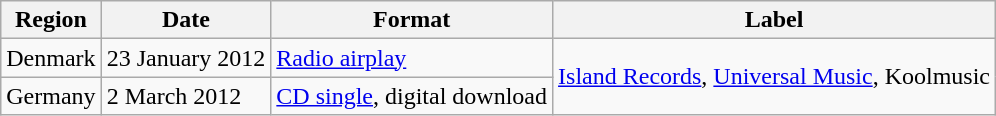<table class="wikitable">
<tr>
<th scope="row">Region</th>
<th scope="row">Date</th>
<th scope="row">Format</th>
<th scope="row">Label</th>
</tr>
<tr>
<td>Denmark</td>
<td>23 January 2012</td>
<td><a href='#'>Radio airplay</a></td>
<td rowspan="2"><a href='#'>Island Records</a>, <a href='#'>Universal Music</a>, Koolmusic</td>
</tr>
<tr>
<td>Germany</td>
<td>2 March 2012</td>
<td><a href='#'>CD single</a>, digital download</td>
</tr>
</table>
